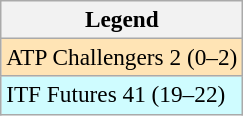<table class=wikitable style=font-size:97%>
<tr>
<th>Legend</th>
</tr>
<tr style="background:moccasin;">
<td>ATP Challengers 2 (0–2)</td>
</tr>
<tr style="background:#cffcff;">
<td>ITF Futures 41 (19–22)</td>
</tr>
</table>
